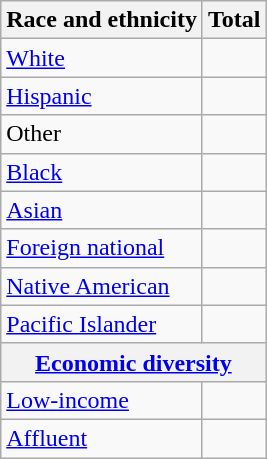<table class="wikitable floatright sortable collapsible"; text-align:right; font-size:80%;">
<tr>
<th>Race and ethnicity</th>
<th colspan="2" data-sort-type=number>Total</th>
</tr>
<tr>
<td><a href='#'>White</a></td>
<td align=right></td>
</tr>
<tr>
<td><a href='#'>Hispanic</a></td>
<td align=right></td>
</tr>
<tr>
<td>Other</td>
<td align=right></td>
</tr>
<tr>
<td><a href='#'>Black</a></td>
<td align=right></td>
</tr>
<tr>
<td><a href='#'>Asian</a></td>
<td align=right></td>
</tr>
<tr>
<td><a href='#'>Foreign national</a></td>
<td align=right></td>
</tr>
<tr>
<td><a href='#'>Native American</a></td>
<td align=right></td>
</tr>
<tr>
<td><a href='#'>Pacific Islander</a></td>
<td align=right></td>
</tr>
<tr>
<th colspan="4" data-sort-type=number><a href='#'>Economic diversity</a></th>
</tr>
<tr>
<td><a href='#'>Low-income</a></td>
<td align=right></td>
</tr>
<tr>
<td><a href='#'>Affluent</a></td>
<td align=right></td>
</tr>
</table>
